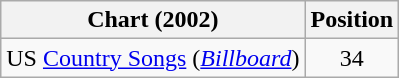<table class="wikitable sortable">
<tr>
<th scope="col">Chart (2002)</th>
<th scope="col">Position</th>
</tr>
<tr>
<td>US <a href='#'>Country Songs</a> (<em><a href='#'>Billboard</a></em>)</td>
<td align="center">34</td>
</tr>
</table>
